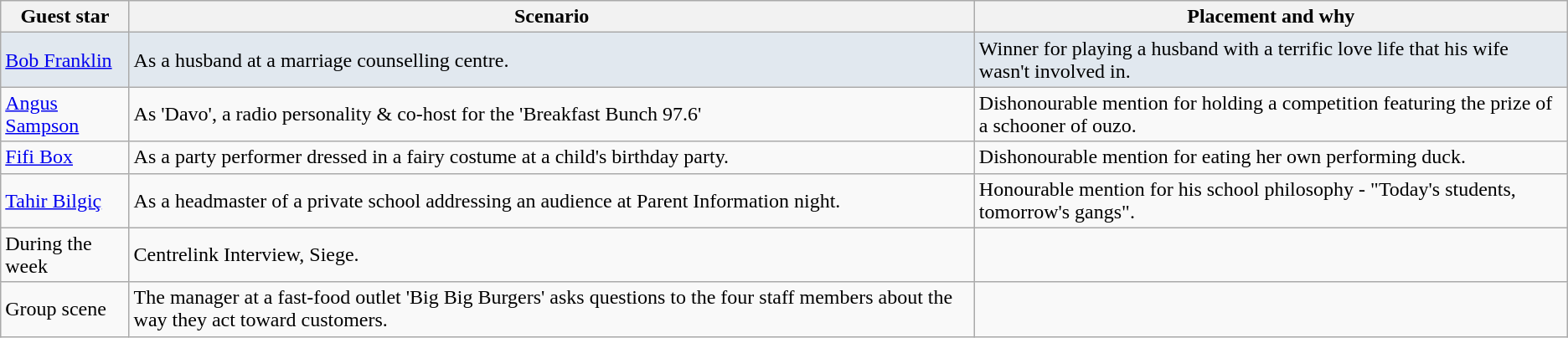<table class="wikitable">
<tr>
<th>Guest star</th>
<th>Scenario</th>
<th>Placement and why</th>
</tr>
<tr style="background:#E1E8EF;">
<td><a href='#'>Bob Franklin</a></td>
<td>As a husband at a marriage counselling centre.</td>
<td>Winner for playing a husband with a terrific love life that his wife wasn't involved in.</td>
</tr>
<tr>
<td><a href='#'>Angus Sampson</a></td>
<td>As 'Davo', a radio personality & co-host for the 'Breakfast Bunch 97.6'</td>
<td>Dishonourable mention for holding a competition featuring the prize of a schooner of ouzo.</td>
</tr>
<tr>
<td><a href='#'>Fifi Box</a></td>
<td>As a party performer dressed in a fairy costume at a child's birthday party.</td>
<td>Dishonourable mention for eating her own performing duck.</td>
</tr>
<tr>
<td><a href='#'>Tahir Bilgiç</a></td>
<td>As a headmaster of a private school addressing an audience at Parent Information night.</td>
<td>Honourable mention for his school philosophy - "Today's students, tomorrow's gangs".</td>
</tr>
<tr>
<td>During the week</td>
<td>Centrelink Interview, Siege.</td>
<td></td>
</tr>
<tr>
<td>Group scene</td>
<td>The manager at a fast-food outlet 'Big Big Burgers' asks questions to the four staff members about the way they act toward customers.</td>
<td></td>
</tr>
</table>
